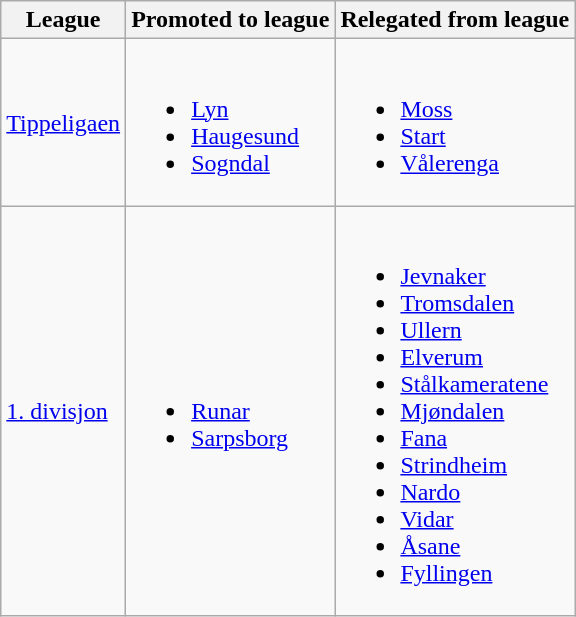<table class="wikitable">
<tr>
<th>League</th>
<th>Promoted to league</th>
<th>Relegated from league</th>
</tr>
<tr>
<td><a href='#'>Tippeligaen</a></td>
<td><br><ul><li><a href='#'>Lyn</a></li><li><a href='#'>Haugesund</a></li><li><a href='#'>Sogndal</a></li></ul></td>
<td><br><ul><li><a href='#'>Moss</a></li><li><a href='#'>Start</a></li><li><a href='#'>Vålerenga</a></li></ul></td>
</tr>
<tr>
<td><a href='#'>1. divisjon</a></td>
<td><br><ul><li><a href='#'>Runar</a></li><li><a href='#'>Sarpsborg</a></li></ul></td>
<td><br><ul><li><a href='#'>Jevnaker</a></li><li><a href='#'>Tromsdalen</a></li><li><a href='#'>Ullern</a></li><li><a href='#'>Elverum</a></li><li><a href='#'>Stålkameratene</a></li><li><a href='#'>Mjøndalen</a></li><li><a href='#'>Fana</a></li><li><a href='#'>Strindheim</a></li><li><a href='#'>Nardo</a></li><li><a href='#'>Vidar</a></li><li><a href='#'>Åsane</a></li><li><a href='#'>Fyllingen</a></li></ul></td>
</tr>
</table>
